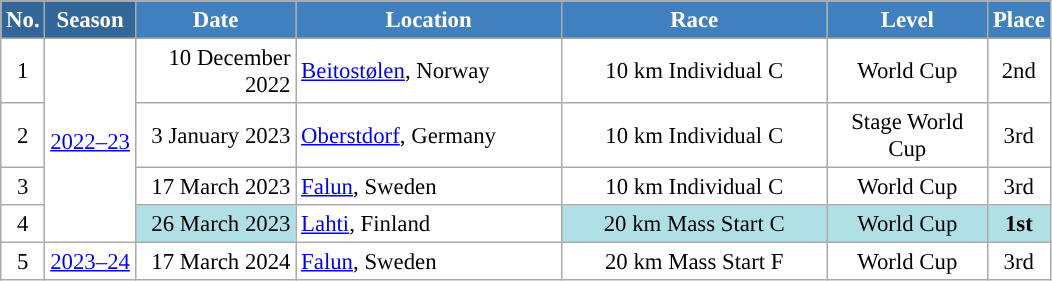<table class="wikitable sortable" style="font-size:95%; text-align:center; border:grey solid 1px; border-collapse:collapse; background:#ffffff;">
<tr style="background:#efefef;">
<th style="background-color:#369; color:white;">No.</th>
<th style="background-color:#369; color:white;">Season</th>
<th style="background-color:#4180be; color:white; width:100px;">Date</th>
<th style="background-color:#4180be; color:white; width:170px;">Location</th>
<th style="background-color:#4180be; color:white; width:170px;">Race</th>
<th style="background-color:#4180be; color:white; width:100px;">Level</th>
<th style="background-color:#4180be; color:white;">Place</th>
</tr>
<tr>
<td align=center>1</td>
<td align=center rowspan=4><a href='#'>2022–23</a></td>
<td align=right>10 December 2022</td>
<td align=left> <a href='#'>Beitostølen</a>, Norway</td>
<td>10 km Individual C</td>
<td>World Cup</td>
<td>2nd</td>
</tr>
<tr>
<td align=center>2</td>
<td align=right>3 January 2023</td>
<td align=left> <a href='#'>Oberstdorf</a>, Germany</td>
<td>10 km Individual C</td>
<td>Stage World Cup</td>
<td>3rd</td>
</tr>
<tr>
<td align=center>3</td>
<td align=right>17 March 2023</td>
<td align=left> <a href='#'>Falun</a>, Sweden</td>
<td>10 km Individual C</td>
<td>World Cup</td>
<td>3rd</td>
</tr>
<tr>
<td align=center>4</td>
<td bgcolor="#BOEOE6" align=right>26 March 2023</td>
<td align=left> <a href='#'>Lahti</a>, Finland</td>
<td bgcolor="#BOEOE6">20 km Mass Start C</td>
<td bgcolor="#BOEOE6">World Cup</td>
<td bgcolor="#BOEOE6"><strong>1st</strong></td>
</tr>
<tr>
<td align=center>5</td>
<td align=cente><a href='#'>2023–24</a></td>
<td align=right>17 March 2024</td>
<td align=left> <a href='#'>Falun</a>, Sweden</td>
<td>20 km Mass Start F</td>
<td>World Cup</td>
<td>3rd</td>
</tr>
</table>
